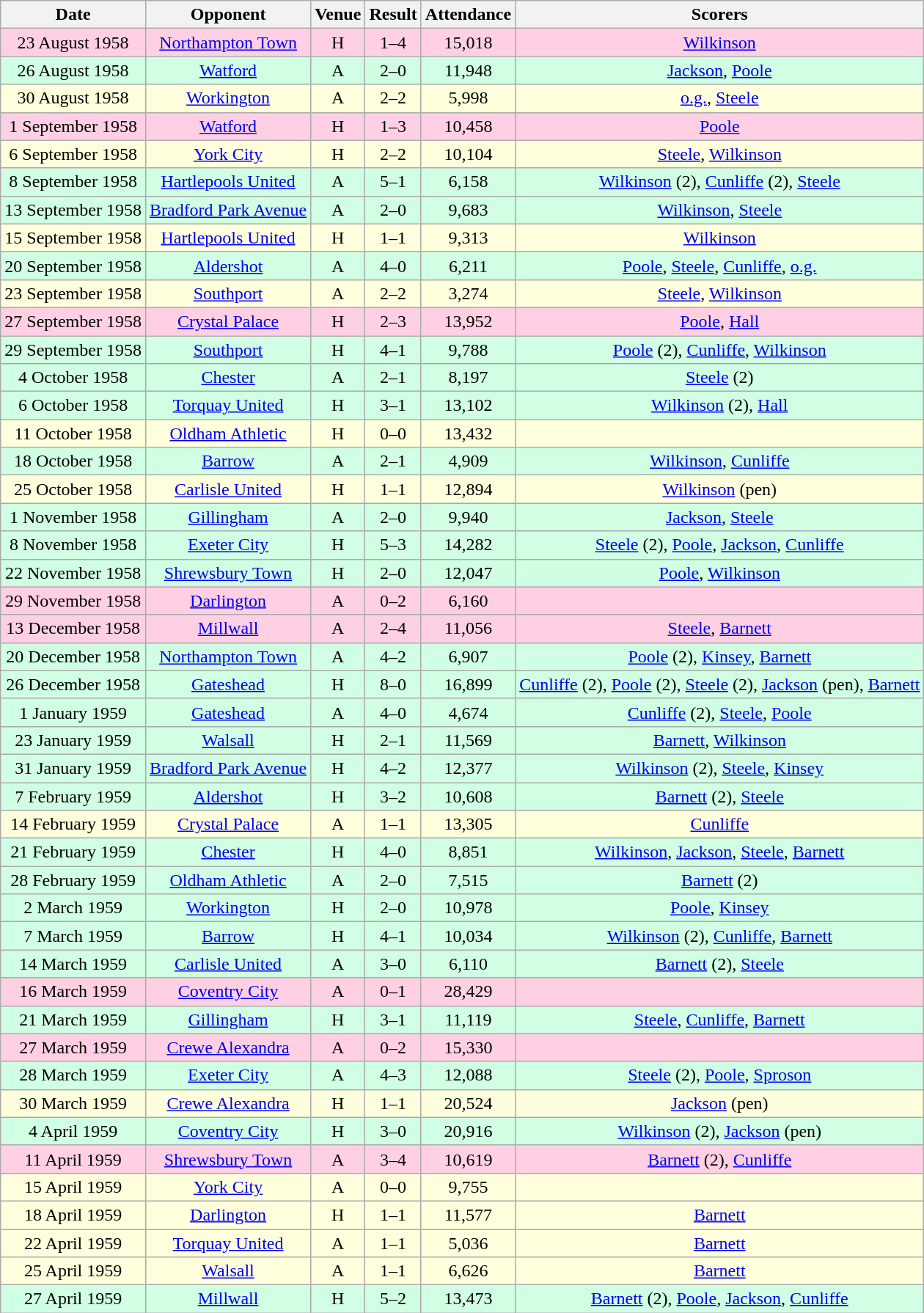<table class="wikitable sortable" style="font-size:100%; text-align:center">
<tr>
<th>Date</th>
<th>Opponent</th>
<th>Venue</th>
<th>Result</th>
<th>Attendance</th>
<th>Scorers</th>
</tr>
<tr style="background-color: #ffd0e3;">
<td>23 August 1958</td>
<td><a href='#'>Northampton Town</a></td>
<td>H</td>
<td>1–4</td>
<td>15,018</td>
<td><a href='#'>Wilkinson</a></td>
</tr>
<tr style="background-color: #d0ffe3;">
<td>26 August 1958</td>
<td><a href='#'>Watford</a></td>
<td>A</td>
<td>2–0</td>
<td>11,948</td>
<td><a href='#'>Jackson</a>, <a href='#'>Poole</a></td>
</tr>
<tr style="background-color: #ffffdd;">
<td>30 August 1958</td>
<td><a href='#'>Workington</a></td>
<td>A</td>
<td>2–2</td>
<td>5,998</td>
<td><a href='#'>o.g.</a>, <a href='#'>Steele</a></td>
</tr>
<tr style="background-color: #ffd0e3;">
<td>1 September 1958</td>
<td><a href='#'>Watford</a></td>
<td>H</td>
<td>1–3</td>
<td>10,458</td>
<td><a href='#'>Poole</a></td>
</tr>
<tr style="background-color: #ffffdd;">
<td>6 September 1958</td>
<td><a href='#'>York City</a></td>
<td>H</td>
<td>2–2</td>
<td>10,104</td>
<td><a href='#'>Steele</a>, <a href='#'>Wilkinson</a></td>
</tr>
<tr style="background-color: #d0ffe3;">
<td>8 September 1958</td>
<td><a href='#'>Hartlepools United</a></td>
<td>A</td>
<td>5–1</td>
<td>6,158</td>
<td><a href='#'>Wilkinson</a> (2), <a href='#'>Cunliffe</a> (2), <a href='#'>Steele</a></td>
</tr>
<tr style="background-color: #d0ffe3;">
<td>13 September 1958</td>
<td><a href='#'>Bradford Park Avenue</a></td>
<td>A</td>
<td>2–0</td>
<td>9,683</td>
<td><a href='#'>Wilkinson</a>, <a href='#'>Steele</a></td>
</tr>
<tr style="background-color: #ffffdd;">
<td>15 September 1958</td>
<td><a href='#'>Hartlepools United</a></td>
<td>H</td>
<td>1–1</td>
<td>9,313</td>
<td><a href='#'>Wilkinson</a></td>
</tr>
<tr style="background-color: #d0ffe3;">
<td>20 September 1958</td>
<td><a href='#'>Aldershot</a></td>
<td>A</td>
<td>4–0</td>
<td>6,211</td>
<td><a href='#'>Poole</a>, <a href='#'>Steele</a>, <a href='#'>Cunliffe</a>, <a href='#'>o.g.</a></td>
</tr>
<tr style="background-color: #ffffdd;">
<td>23 September 1958</td>
<td><a href='#'>Southport</a></td>
<td>A</td>
<td>2–2</td>
<td>3,274</td>
<td><a href='#'>Steele</a>, <a href='#'>Wilkinson</a></td>
</tr>
<tr style="background-color: #ffd0e3;">
<td>27 September 1958</td>
<td><a href='#'>Crystal Palace</a></td>
<td>H</td>
<td>2–3</td>
<td>13,952</td>
<td><a href='#'>Poole</a>, <a href='#'>Hall</a></td>
</tr>
<tr style="background-color: #d0ffe3;">
<td>29 September 1958</td>
<td><a href='#'>Southport</a></td>
<td>H</td>
<td>4–1</td>
<td>9,788</td>
<td><a href='#'>Poole</a> (2), <a href='#'>Cunliffe</a>, <a href='#'>Wilkinson</a></td>
</tr>
<tr style="background-color: #d0ffe3;">
<td>4 October 1958</td>
<td><a href='#'>Chester</a></td>
<td>A</td>
<td>2–1</td>
<td>8,197</td>
<td><a href='#'>Steele</a> (2)</td>
</tr>
<tr style="background-color: #d0ffe3;">
<td>6 October 1958</td>
<td><a href='#'>Torquay United</a></td>
<td>H</td>
<td>3–1</td>
<td>13,102</td>
<td><a href='#'>Wilkinson</a> (2), <a href='#'>Hall</a></td>
</tr>
<tr style="background-color: #ffffdd;">
<td>11 October 1958</td>
<td><a href='#'>Oldham Athletic</a></td>
<td>H</td>
<td>0–0</td>
<td>13,432</td>
<td></td>
</tr>
<tr style="background-color: #d0ffe3;">
<td>18 October 1958</td>
<td><a href='#'>Barrow</a></td>
<td>A</td>
<td>2–1</td>
<td>4,909</td>
<td><a href='#'>Wilkinson</a>, <a href='#'>Cunliffe</a></td>
</tr>
<tr style="background-color: #ffffdd;">
<td>25 October 1958</td>
<td><a href='#'>Carlisle United</a></td>
<td>H</td>
<td>1–1</td>
<td>12,894</td>
<td><a href='#'>Wilkinson</a> (pen)</td>
</tr>
<tr style="background-color: #d0ffe3;">
<td>1 November 1958</td>
<td><a href='#'>Gillingham</a></td>
<td>A</td>
<td>2–0</td>
<td>9,940</td>
<td><a href='#'>Jackson</a>, <a href='#'>Steele</a></td>
</tr>
<tr style="background-color: #d0ffe3;">
<td>8 November 1958</td>
<td><a href='#'>Exeter City</a></td>
<td>H</td>
<td>5–3</td>
<td>14,282</td>
<td><a href='#'>Steele</a> (2), <a href='#'>Poole</a>, <a href='#'>Jackson</a>, <a href='#'>Cunliffe</a></td>
</tr>
<tr style="background-color: #d0ffe3;">
<td>22 November 1958</td>
<td><a href='#'>Shrewsbury Town</a></td>
<td>H</td>
<td>2–0</td>
<td>12,047</td>
<td><a href='#'>Poole</a>, <a href='#'>Wilkinson</a></td>
</tr>
<tr style="background-color: #ffd0e3;">
<td>29 November 1958</td>
<td><a href='#'>Darlington</a></td>
<td>A</td>
<td>0–2</td>
<td>6,160</td>
<td></td>
</tr>
<tr style="background-color: #ffd0e3;">
<td>13 December 1958</td>
<td><a href='#'>Millwall</a></td>
<td>A</td>
<td>2–4</td>
<td>11,056</td>
<td><a href='#'>Steele</a>, <a href='#'>Barnett</a></td>
</tr>
<tr style="background-color: #d0ffe3;">
<td>20 December 1958</td>
<td><a href='#'>Northampton Town</a></td>
<td>A</td>
<td>4–2</td>
<td>6,907</td>
<td><a href='#'>Poole</a> (2), <a href='#'>Kinsey</a>, <a href='#'>Barnett</a></td>
</tr>
<tr style="background-color: #d0ffe3;">
<td>26 December 1958</td>
<td><a href='#'>Gateshead</a></td>
<td>H</td>
<td>8–0</td>
<td>16,899</td>
<td><a href='#'>Cunliffe</a> (2), <a href='#'>Poole</a> (2), <a href='#'>Steele</a> (2), <a href='#'>Jackson</a> (pen), <a href='#'>Barnett</a></td>
</tr>
<tr style="background-color: #d0ffe3;">
<td>1 January 1959</td>
<td><a href='#'>Gateshead</a></td>
<td>A</td>
<td>4–0</td>
<td>4,674</td>
<td><a href='#'>Cunliffe</a> (2), <a href='#'>Steele</a>, <a href='#'>Poole</a></td>
</tr>
<tr style="background-color: #d0ffe3;">
<td>23 January 1959</td>
<td><a href='#'>Walsall</a></td>
<td>H</td>
<td>2–1</td>
<td>11,569</td>
<td><a href='#'>Barnett</a>, <a href='#'>Wilkinson</a></td>
</tr>
<tr style="background-color: #d0ffe3;">
<td>31 January 1959</td>
<td><a href='#'>Bradford Park Avenue</a></td>
<td>H</td>
<td>4–2</td>
<td>12,377</td>
<td><a href='#'>Wilkinson</a> (2), <a href='#'>Steele</a>, <a href='#'>Kinsey</a></td>
</tr>
<tr style="background-color: #d0ffe3;">
<td>7 February 1959</td>
<td><a href='#'>Aldershot</a></td>
<td>H</td>
<td>3–2</td>
<td>10,608</td>
<td><a href='#'>Barnett</a> (2), <a href='#'>Steele</a></td>
</tr>
<tr style="background-color: #ffffdd;">
<td>14 February 1959</td>
<td><a href='#'>Crystal Palace</a></td>
<td>A</td>
<td>1–1</td>
<td>13,305</td>
<td><a href='#'>Cunliffe</a></td>
</tr>
<tr style="background-color: #d0ffe3;">
<td>21 February 1959</td>
<td><a href='#'>Chester</a></td>
<td>H</td>
<td>4–0</td>
<td>8,851</td>
<td><a href='#'>Wilkinson</a>, <a href='#'>Jackson</a>, <a href='#'>Steele</a>, <a href='#'>Barnett</a></td>
</tr>
<tr style="background-color: #d0ffe3;">
<td>28 February 1959</td>
<td><a href='#'>Oldham Athletic</a></td>
<td>A</td>
<td>2–0</td>
<td>7,515</td>
<td><a href='#'>Barnett</a> (2)</td>
</tr>
<tr style="background-color: #d0ffe3;">
<td>2 March 1959</td>
<td><a href='#'>Workington</a></td>
<td>H</td>
<td>2–0</td>
<td>10,978</td>
<td><a href='#'>Poole</a>, <a href='#'>Kinsey</a></td>
</tr>
<tr style="background-color: #d0ffe3;">
<td>7 March 1959</td>
<td><a href='#'>Barrow</a></td>
<td>H</td>
<td>4–1</td>
<td>10,034</td>
<td><a href='#'>Wilkinson</a> (2), <a href='#'>Cunliffe</a>, <a href='#'>Barnett</a></td>
</tr>
<tr style="background-color: #d0ffe3;">
<td>14 March 1959</td>
<td><a href='#'>Carlisle United</a></td>
<td>A</td>
<td>3–0</td>
<td>6,110</td>
<td><a href='#'>Barnett</a> (2), <a href='#'>Steele</a></td>
</tr>
<tr style="background-color: #ffd0e3;">
<td>16 March 1959</td>
<td><a href='#'>Coventry City</a></td>
<td>A</td>
<td>0–1</td>
<td>28,429</td>
<td></td>
</tr>
<tr style="background-color: #d0ffe3;">
<td>21 March 1959</td>
<td><a href='#'>Gillingham</a></td>
<td>H</td>
<td>3–1</td>
<td>11,119</td>
<td><a href='#'>Steele</a>, <a href='#'>Cunliffe</a>, <a href='#'>Barnett</a></td>
</tr>
<tr style="background-color: #ffd0e3;">
<td>27 March 1959</td>
<td><a href='#'>Crewe Alexandra</a></td>
<td>A</td>
<td>0–2</td>
<td>15,330</td>
<td></td>
</tr>
<tr style="background-color: #d0ffe3;">
<td>28 March 1959</td>
<td><a href='#'>Exeter City</a></td>
<td>A</td>
<td>4–3</td>
<td>12,088</td>
<td><a href='#'>Steele</a> (2), <a href='#'>Poole</a>, <a href='#'>Sproson</a></td>
</tr>
<tr style="background-color: #ffffdd;">
<td>30 March 1959</td>
<td><a href='#'>Crewe Alexandra</a></td>
<td>H</td>
<td>1–1</td>
<td>20,524</td>
<td><a href='#'>Jackson</a> (pen)</td>
</tr>
<tr style="background-color: #d0ffe3;">
<td>4 April 1959</td>
<td><a href='#'>Coventry City</a></td>
<td>H</td>
<td>3–0</td>
<td>20,916</td>
<td><a href='#'>Wilkinson</a> (2), <a href='#'>Jackson</a> (pen)</td>
</tr>
<tr style="background-color: #ffd0e3;">
<td>11 April 1959</td>
<td><a href='#'>Shrewsbury Town</a></td>
<td>A</td>
<td>3–4</td>
<td>10,619</td>
<td><a href='#'>Barnett</a> (2), <a href='#'>Cunliffe</a></td>
</tr>
<tr style="background-color: #ffffdd;">
<td>15 April 1959</td>
<td><a href='#'>York City</a></td>
<td>A</td>
<td>0–0</td>
<td>9,755</td>
<td></td>
</tr>
<tr style="background-color: #ffffdd;">
<td>18 April 1959</td>
<td><a href='#'>Darlington</a></td>
<td>H</td>
<td>1–1</td>
<td>11,577</td>
<td><a href='#'>Barnett</a></td>
</tr>
<tr style="background-color: #ffffdd;">
<td>22 April 1959</td>
<td><a href='#'>Torquay United</a></td>
<td>A</td>
<td>1–1</td>
<td>5,036</td>
<td><a href='#'>Barnett</a></td>
</tr>
<tr style="background-color: #ffffdd;">
<td>25 April 1959</td>
<td><a href='#'>Walsall</a></td>
<td>A</td>
<td>1–1</td>
<td>6,626</td>
<td><a href='#'>Barnett</a></td>
</tr>
<tr style="background-color: #d0ffe3;">
<td>27 April 1959</td>
<td><a href='#'>Millwall</a></td>
<td>H</td>
<td>5–2</td>
<td>13,473</td>
<td><a href='#'>Barnett</a> (2), <a href='#'>Poole</a>, <a href='#'>Jackson</a>, <a href='#'>Cunliffe</a></td>
</tr>
</table>
